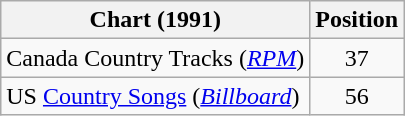<table class="wikitable sortable">
<tr>
<th scope="col">Chart (1991)</th>
<th scope="col">Position</th>
</tr>
<tr>
<td>Canada Country Tracks (<em><a href='#'>RPM</a></em>)</td>
<td align="center">37</td>
</tr>
<tr>
<td>US <a href='#'>Country Songs</a> (<em><a href='#'>Billboard</a></em>)</td>
<td align="center">56</td>
</tr>
</table>
